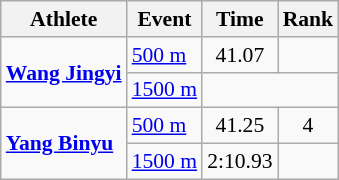<table class="wikitable" style="font-size:90%">
<tr>
<th>Athlete</th>
<th>Event</th>
<th>Time</th>
<th>Rank</th>
</tr>
<tr align=center>
<td align=left rowspan=2><strong><a href='#'>Wang Jingyi</a></strong></td>
<td align=left><a href='#'>500 m</a></td>
<td>41.07</td>
<td></td>
</tr>
<tr align=center>
<td align=left><a href='#'>1500 m</a></td>
<td colspan=2></td>
</tr>
<tr align=center>
<td align=left rowspan=2><strong><a href='#'>Yang Binyu</a></strong><br></td>
<td align=left><a href='#'>500 m</a></td>
<td>41.25</td>
<td>4</td>
</tr>
<tr align=center>
<td align=left><a href='#'>1500 m</a></td>
<td>2:10.93</td>
<td></td>
</tr>
</table>
